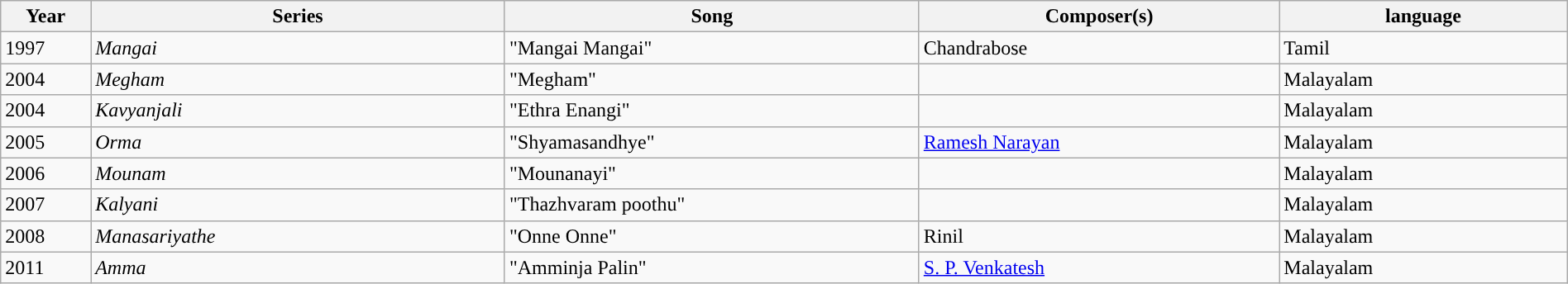<table class="wikitable plainrowheaders" width="100%" textcolor:#000;">
<tr style="background:#b0e0e66;">
<th scope="col" width=5%><strong>Year</strong></th>
<th scope="col" width=23%><strong>Series</strong></th>
<th scope="col" width=23%><strong>Song</strong></th>
<th scope="col" width=20%><strong>Composer(s)</strong></th>
<th scope="col" width=16%><strong>language</strong></th>
</tr>
<tr>
<td>1997</td>
<td><em>Mangai</em></td>
<td>"Mangai Mangai"</td>
<td>Chandrabose</td>
<td>Tamil</td>
</tr>
<tr>
<td>2004</td>
<td><em>Megham</em></td>
<td>"Megham"</td>
<td></td>
<td>Malayalam</td>
</tr>
<tr>
<td>2004</td>
<td><em>Kavyanjali</em></td>
<td>"Ethra Enangi"</td>
<td></td>
<td>Malayalam</td>
</tr>
<tr>
<td>2005</td>
<td><em>Orma</em></td>
<td>"Shyamasandhye"</td>
<td><a href='#'>Ramesh Narayan</a></td>
<td>Malayalam</td>
</tr>
<tr>
<td>2006</td>
<td><em>Mounam</em></td>
<td>"Mounanayi"</td>
<td></td>
<td>Malayalam</td>
</tr>
<tr>
<td>2007</td>
<td><em>Kalyani</em></td>
<td>"Thazhvaram poothu"</td>
<td></td>
<td>Malayalam</td>
</tr>
<tr>
<td>2008</td>
<td><em>Manasariyathe</em></td>
<td>"Onne Onne"</td>
<td>Rinil</td>
<td>Malayalam</td>
</tr>
<tr>
<td>2011</td>
<td><em>Amma</em></td>
<td>"Amminja Palin"</td>
<td><a href='#'>S. P. Venkatesh</a></td>
<td>Malayalam</td>
</tr>
</table>
